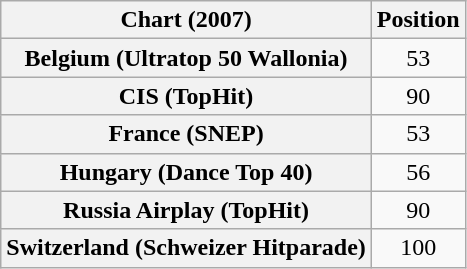<table class="wikitable sortable plainrowheaders" style="text-align:center">
<tr>
<th scope="col">Chart (2007)</th>
<th scope="col">Position</th>
</tr>
<tr>
<th scope="row">Belgium (Ultratop 50 Wallonia)</th>
<td>53</td>
</tr>
<tr>
<th scope="row">CIS (TopHit)</th>
<td>90</td>
</tr>
<tr>
<th scope="row">France (SNEP)</th>
<td>53</td>
</tr>
<tr>
<th scope="row">Hungary (Dance Top 40)</th>
<td>56</td>
</tr>
<tr>
<th scope="row">Russia Airplay (TopHit)</th>
<td>90</td>
</tr>
<tr>
<th scope="row">Switzerland (Schweizer Hitparade)</th>
<td>100</td>
</tr>
</table>
